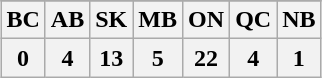<table class="wikitable" style="margin: 1em auto 1em auto;">
<tr>
</tr>
<tr>
<th>BC</th>
<th>AB</th>
<th>SK</th>
<th>MB</th>
<th>ON</th>
<th>QC</th>
<th>NB</th>
</tr>
<tr>
<th>0</th>
<th>4</th>
<th>13</th>
<th>5</th>
<th>22</th>
<th>4</th>
<th>1</th>
</tr>
</table>
